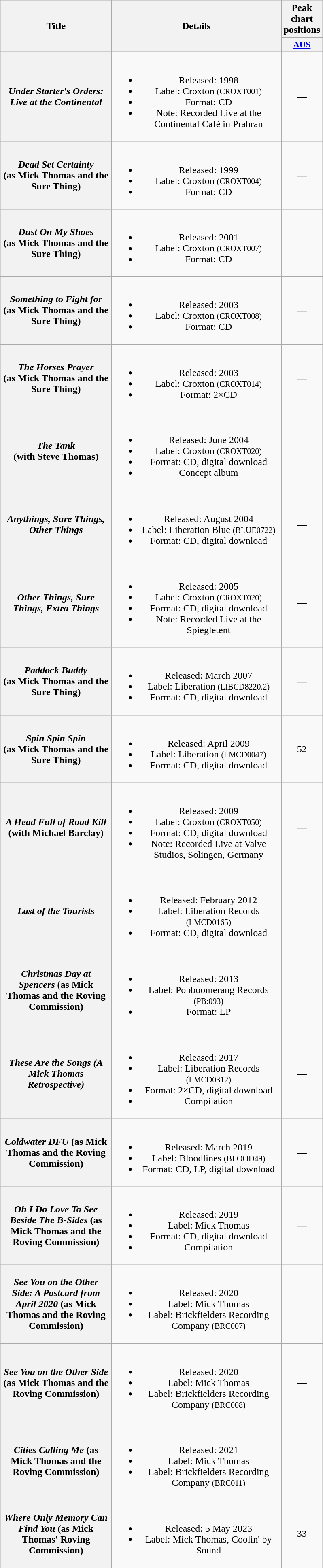<table class="wikitable plainrowheaders" style="text-align:center;" border="1">
<tr>
<th scope="col" rowspan="2" style="width:11em;">Title</th>
<th scope="col" rowspan="2" style="width:17em;">Details</th>
<th scope="col" colspan="1">Peak chart positions</th>
</tr>
<tr>
<th scope="col" style="width:3em;font-size:90%;"><a href='#'>AUS</a><br></th>
</tr>
<tr>
<th scope="row"><em>Under Starter's Orders: Live at the Continental</em></th>
<td><br><ul><li>Released: 1998</li><li>Label: Croxton <small>(CROXT001)</small></li><li>Format: CD</li><li>Note: Recorded Live at the Continental Café in Prahran</li></ul></td>
<td>—</td>
</tr>
<tr>
<th scope="row"><em>Dead Set Certainty</em> <br>(as Mick Thomas and the Sure Thing)</th>
<td><br><ul><li>Released: 1999</li><li>Label: Croxton <small>(CROXT004)</small></li><li>Format: CD</li></ul></td>
<td>—</td>
</tr>
<tr>
<th scope="row"><em>Dust On My Shoes</em> <br>(as Mick Thomas and the Sure Thing)</th>
<td><br><ul><li>Released: 2001</li><li>Label: Croxton <small>(CROXT007)</small></li><li>Format: CD</li></ul></td>
<td>—</td>
</tr>
<tr>
<th scope="row"><em>Something to Fight for</em> <br>(as Mick Thomas and the Sure Thing)</th>
<td><br><ul><li>Released: 2003</li><li>Label: Croxton <small>(CROXT008)</small></li><li>Format: CD</li></ul></td>
<td>—</td>
</tr>
<tr>
<th scope="row"><em>The Horses Prayer</em> <br>(as Mick Thomas and the Sure Thing)</th>
<td><br><ul><li>Released: 2003</li><li>Label: Croxton <small>(CROXT014)</small></li><li>Format: 2×CD</li></ul></td>
<td>—</td>
</tr>
<tr>
<th scope="row"><em>The Tank</em> <br>(with Steve Thomas)</th>
<td><br><ul><li>Released: June 2004</li><li>Label: Croxton <small>(CROXT020)</small></li><li>Format: CD, digital download</li><li>Concept album</li></ul></td>
<td>—</td>
</tr>
<tr>
<th scope="row"><em>Anythings, Sure Things, Other Things</em></th>
<td><br><ul><li>Released: August 2004</li><li>Label: Liberation Blue <small>(BLUE0722)</small></li><li>Format: CD, digital download</li></ul></td>
<td>—</td>
</tr>
<tr>
<th scope="row"><em>Other Things, Sure Things, Extra Things</em></th>
<td><br><ul><li>Released: 2005</li><li>Label: Croxton <small>(CROXT020)</small></li><li>Format: CD, digital download</li><li>Note: Recorded Live at the Spiegletent</li></ul></td>
<td>—</td>
</tr>
<tr>
<th scope="row"><em>Paddock Buddy</em><br>(as Mick Thomas and the Sure Thing)</th>
<td><br><ul><li>Released: March 2007</li><li>Label: Liberation <small>(LIBCD8220.2)</small></li><li>Format: CD, digital download</li></ul></td>
<td>—</td>
</tr>
<tr>
<th scope="row"><em>Spin Spin Spin</em><br>(as Mick Thomas and the Sure Thing)</th>
<td><br><ul><li>Released: April 2009</li><li>Label: Liberation <small>(LMCD0047)</small></li><li>Format: CD, digital download</li></ul></td>
<td>52</td>
</tr>
<tr>
<th scope="row"><em>A Head Full of Road Kill</em> <br> (with Michael Barclay)</th>
<td><br><ul><li>Released: 2009</li><li>Label: Croxton <small>(CROXT050)</small></li><li>Format: CD, digital download</li><li>Note: Recorded Live at Valve Studios, Solingen, Germany</li></ul></td>
<td>—</td>
</tr>
<tr>
<th scope="row"><em>Last of the Tourists</em></th>
<td><br><ul><li>Released: February 2012</li><li>Label: Liberation Records <small>(LMCD0165)</small></li><li>Format: CD, digital download</li></ul></td>
<td>—</td>
</tr>
<tr>
<th scope="row"><em>Christmas Day at Spencers</em> (as Mick Thomas and the Roving Commission)</th>
<td><br><ul><li>Released: 2013</li><li>Label: Popboomerang Records <small>(PB:093)</small></li><li>Format: LP</li></ul></td>
<td>—</td>
</tr>
<tr>
<th scope="row"><em>These Are the Songs (A Mick Thomas Retrospective)</em></th>
<td><br><ul><li>Released: 2017</li><li>Label: Liberation Records <small>(LMCD0312)</small></li><li>Format: 2×CD, digital download</li><li>Compilation</li></ul></td>
<td>—</td>
</tr>
<tr>
<th scope="row"><em>Coldwater DFU</em> (as Mick Thomas and the Roving Commission)</th>
<td><br><ul><li>Released: March 2019</li><li>Label: Bloodlines <small>(BLOOD49)</small></li><li>Format: CD, LP, digital download</li></ul></td>
<td>—</td>
</tr>
<tr>
<th scope="row"><em>Oh I Do Love To See Beside The B-Sides</em> (as Mick Thomas and the Roving Commission)</th>
<td><br><ul><li>Released: 2019</li><li>Label: Mick Thomas</li><li>Format: CD, digital download</li><li>Compilation</li></ul></td>
<td>—</td>
</tr>
<tr>
<th scope="row"><em>See You on the Other Side: A Postcard from April 2020</em> (as Mick Thomas and the Roving Commission)</th>
<td><br><ul><li>Released: 2020</li><li>Label: Mick Thomas</li><li>Label: Brickfielders Recording Company <small>(BRC007)</small></li></ul></td>
<td>—</td>
</tr>
<tr>
<th scope="row"><em>See You on the Other Side</em> (as Mick Thomas and the Roving Commission)</th>
<td><br><ul><li>Released: 2020</li><li>Label: Mick Thomas</li><li>Label: Brickfielders Recording Company <small>(BRC008)</small></li></ul></td>
<td>—</td>
</tr>
<tr>
<th scope="row"><em>Cities Calling Me</em> (as Mick Thomas and the Roving Commission)</th>
<td><br><ul><li>Released: 2021</li><li>Label: Mick Thomas</li><li>Label: Brickfielders Recording Company <small>(BRC011)</small></li></ul></td>
<td>—</td>
</tr>
<tr>
<th scope="row"><em>Where Only Memory Can Find You</em> (as Mick Thomas' Roving Commission)</th>
<td><br><ul><li>Released: 5 May 2023</li><li>Label: Mick Thomas, Coolin' by Sound</li></ul></td>
<td>33<br></td>
</tr>
</table>
